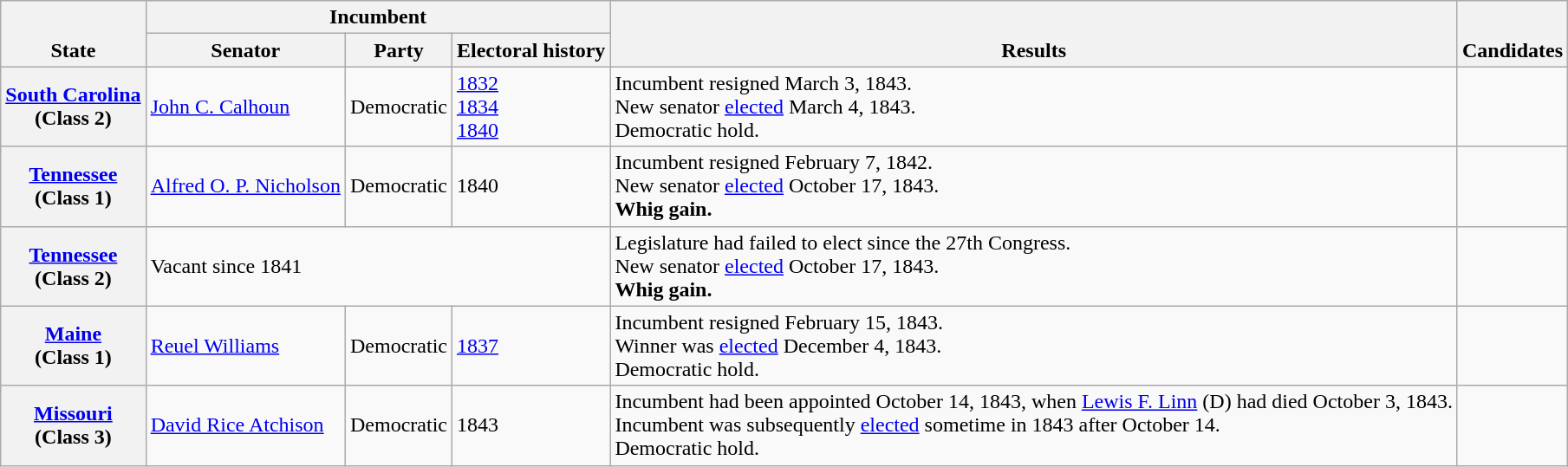<table class=wikitable>
<tr valign=bottom>
<th rowspan=2>State</th>
<th colspan=3>Incumbent</th>
<th rowspan=2>Results</th>
<th rowspan=2>Candidates</th>
</tr>
<tr>
<th>Senator</th>
<th>Party</th>
<th>Electoral history</th>
</tr>
<tr>
<th><a href='#'>South Carolina</a><br>(Class 2)</th>
<td><a href='#'>John C. Calhoun</a></td>
<td>Democratic</td>
<td><a href='#'>1832 </a><br><a href='#'>1834</a><br><a href='#'>1840</a></td>
<td>Incumbent resigned March 3, 1843.<br>New senator <a href='#'>elected</a> March 4, 1843.<br>Democratic hold.</td>
<td nowrap></td>
</tr>
<tr>
<th><a href='#'>Tennessee</a><br>(Class 1)</th>
<td><a href='#'>Alfred O. P. Nicholson</a></td>
<td>Democratic</td>
<td>1840 </td>
<td>Incumbent resigned February 7, 1842.<br>New senator <a href='#'>elected</a> October 17, 1843.<br><strong>Whig gain.</strong></td>
<td nowrap></td>
</tr>
<tr>
<th><a href='#'>Tennessee</a><br>(Class 2)</th>
<td colspan=3>Vacant since 1841</td>
<td>Legislature had failed to elect since the 27th Congress.<br>New senator <a href='#'>elected</a> October 17, 1843.<br><strong>Whig gain.</strong></td>
<td nowrap></td>
</tr>
<tr>
<th><a href='#'>Maine</a><br>(Class 1)</th>
<td><a href='#'>Reuel Williams</a></td>
<td>Democratic</td>
<td><a href='#'>1837 </a></td>
<td>Incumbent resigned February 15, 1843.<br>Winner was <a href='#'>elected</a> December 4, 1843.<br>Democratic hold.</td>
<td nowrap></td>
</tr>
<tr>
<th><a href='#'>Missouri</a><br>(Class 3)</th>
<td><a href='#'>David Rice Atchison</a></td>
<td>Democratic</td>
<td>1843 </td>
<td>Incumbent had been appointed October 14, 1843, when <a href='#'>Lewis F. Linn</a> (D) had died October 3, 1843.<br>Incumbent was subsequently <a href='#'>elected</a> sometime in 1843 after October 14.<br>Democratic hold.</td>
<td nowrap></td>
</tr>
</table>
